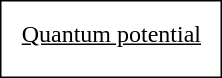<table style="margin:0 1em 1em; text-align:center; border:1px solid black; padding:10px; float:right;">
<tr>
<td><u>Quantum potential</u></td>
</tr>
<tr>
<td></td>
</tr>
<tr>
</tr>
</table>
